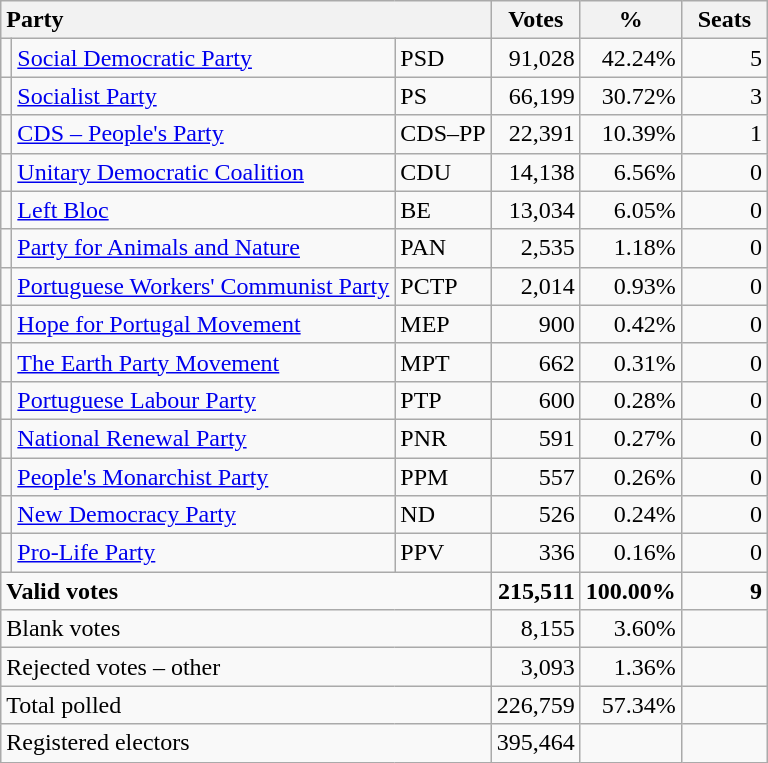<table class="wikitable" border="1" style="text-align:right;">
<tr>
<th style="text-align:left;" colspan=3>Party</th>
<th align=center width="50">Votes</th>
<th align=center width="50">%</th>
<th align=center width="50">Seats</th>
</tr>
<tr>
<td></td>
<td align=left><a href='#'>Social Democratic Party</a></td>
<td align=left>PSD</td>
<td>91,028</td>
<td>42.24%</td>
<td>5</td>
</tr>
<tr>
<td></td>
<td align=left><a href='#'>Socialist Party</a></td>
<td align=left>PS</td>
<td>66,199</td>
<td>30.72%</td>
<td>3</td>
</tr>
<tr>
<td></td>
<td align=left><a href='#'>CDS – People's Party</a></td>
<td align=left style="white-space: nowrap;">CDS–PP</td>
<td>22,391</td>
<td>10.39%</td>
<td>1</td>
</tr>
<tr>
<td></td>
<td align=left style="white-space: nowrap;"><a href='#'>Unitary Democratic Coalition</a></td>
<td align=left>CDU</td>
<td>14,138</td>
<td>6.56%</td>
<td>0</td>
</tr>
<tr>
<td></td>
<td align=left><a href='#'>Left Bloc</a></td>
<td align=left>BE</td>
<td>13,034</td>
<td>6.05%</td>
<td>0</td>
</tr>
<tr>
<td></td>
<td align=left><a href='#'>Party for Animals and Nature</a></td>
<td align=left>PAN</td>
<td>2,535</td>
<td>1.18%</td>
<td>0</td>
</tr>
<tr>
<td></td>
<td align=left><a href='#'>Portuguese Workers' Communist Party</a></td>
<td align=left>PCTP</td>
<td>2,014</td>
<td>0.93%</td>
<td>0</td>
</tr>
<tr>
<td></td>
<td align=left><a href='#'>Hope for Portugal Movement</a></td>
<td align=left>MEP</td>
<td>900</td>
<td>0.42%</td>
<td>0</td>
</tr>
<tr>
<td></td>
<td align=left><a href='#'>The Earth Party Movement</a></td>
<td align=left>MPT</td>
<td>662</td>
<td>0.31%</td>
<td>0</td>
</tr>
<tr>
<td></td>
<td align=left><a href='#'>Portuguese Labour Party</a></td>
<td align=left>PTP</td>
<td>600</td>
<td>0.28%</td>
<td>0</td>
</tr>
<tr>
<td></td>
<td align=left><a href='#'>National Renewal Party</a></td>
<td align=left>PNR</td>
<td>591</td>
<td>0.27%</td>
<td>0</td>
</tr>
<tr>
<td></td>
<td align=left><a href='#'>People's Monarchist Party</a></td>
<td align=left>PPM</td>
<td>557</td>
<td>0.26%</td>
<td>0</td>
</tr>
<tr>
<td></td>
<td align=left><a href='#'>New Democracy Party</a></td>
<td align=left>ND</td>
<td>526</td>
<td>0.24%</td>
<td>0</td>
</tr>
<tr>
<td></td>
<td align=left><a href='#'>Pro-Life Party</a></td>
<td align=left>PPV</td>
<td>336</td>
<td>0.16%</td>
<td>0</td>
</tr>
<tr style="font-weight:bold">
<td align=left colspan=3>Valid votes</td>
<td>215,511</td>
<td>100.00%</td>
<td>9</td>
</tr>
<tr>
<td align=left colspan=3>Blank votes</td>
<td>8,155</td>
<td>3.60%</td>
<td></td>
</tr>
<tr>
<td align=left colspan=3>Rejected votes – other</td>
<td>3,093</td>
<td>1.36%</td>
<td></td>
</tr>
<tr>
<td align=left colspan=3>Total polled</td>
<td>226,759</td>
<td>57.34%</td>
<td></td>
</tr>
<tr>
<td align=left colspan=3>Registered electors</td>
<td>395,464</td>
<td></td>
<td></td>
</tr>
</table>
